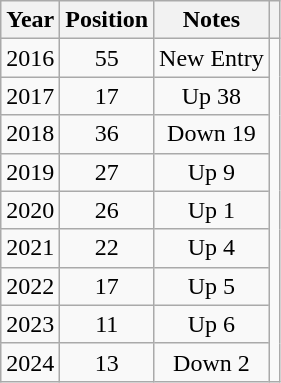<table class="wikitable plainrowheaders" style="text-align:center;">
<tr>
<th>Year</th>
<th>Position</th>
<th>Notes</th>
<th></th>
</tr>
<tr>
<td>2016</td>
<td>55</td>
<td>New Entry</td>
<td rowspan="9"></td>
</tr>
<tr>
<td>2017</td>
<td>17</td>
<td>Up 38</td>
</tr>
<tr>
<td>2018</td>
<td>36</td>
<td>Down 19</td>
</tr>
<tr>
<td>2019</td>
<td>27</td>
<td>Up 9</td>
</tr>
<tr>
<td>2020</td>
<td>26</td>
<td>Up 1</td>
</tr>
<tr>
<td>2021</td>
<td>22</td>
<td>Up 4</td>
</tr>
<tr>
<td>2022</td>
<td>17</td>
<td>Up 5</td>
</tr>
<tr>
<td>2023</td>
<td>11</td>
<td>Up 6</td>
</tr>
<tr>
<td>2024</td>
<td>13</td>
<td>Down 2</td>
</tr>
</table>
